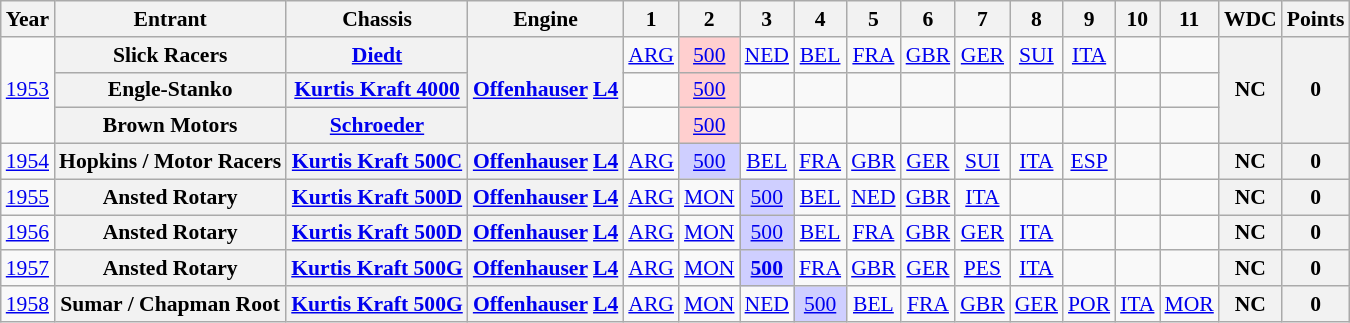<table class="wikitable" style="text-align:center; font-size:90%">
<tr>
<th>Year</th>
<th>Entrant</th>
<th>Chassis</th>
<th>Engine</th>
<th>1</th>
<th>2</th>
<th>3</th>
<th>4</th>
<th>5</th>
<th>6</th>
<th>7</th>
<th>8</th>
<th>9</th>
<th>10</th>
<th>11</th>
<th>WDC</th>
<th>Points</th>
</tr>
<tr>
<td rowspan=3><a href='#'>1953</a></td>
<th>Slick Racers</th>
<th><a href='#'>Diedt</a></th>
<th rowspan=3><a href='#'>Offenhauser</a> <a href='#'>L4</a></th>
<td><a href='#'>ARG</a></td>
<td style="background:#FFCFCF;"><a href='#'>500</a><br></td>
<td><a href='#'>NED</a></td>
<td><a href='#'>BEL</a></td>
<td><a href='#'>FRA</a></td>
<td><a href='#'>GBR</a></td>
<td><a href='#'>GER</a></td>
<td><a href='#'>SUI</a></td>
<td><a href='#'>ITA</a></td>
<td></td>
<td></td>
<th rowspan=3>NC</th>
<th rowspan=3>0</th>
</tr>
<tr>
<th>Engle-Stanko</th>
<th><a href='#'>Kurtis Kraft 4000</a></th>
<td></td>
<td style="background:#FFCFCF;"><a href='#'>500</a><br></td>
<td></td>
<td></td>
<td></td>
<td></td>
<td></td>
<td></td>
<td></td>
<td></td>
<td></td>
</tr>
<tr>
<th>Brown Motors</th>
<th><a href='#'>Schroeder</a></th>
<td></td>
<td style="background:#FFCFCF;"><a href='#'>500</a><br></td>
<td></td>
<td></td>
<td></td>
<td></td>
<td></td>
<td></td>
<td></td>
<td></td>
<td></td>
</tr>
<tr>
<td><a href='#'>1954</a></td>
<th>Hopkins / Motor Racers</th>
<th><a href='#'>Kurtis Kraft 500C</a></th>
<th><a href='#'>Offenhauser</a> <a href='#'>L4</a></th>
<td><a href='#'>ARG</a></td>
<td style="background:#CFCFFF;"><a href='#'>500</a><br></td>
<td><a href='#'>BEL</a></td>
<td><a href='#'>FRA</a></td>
<td><a href='#'>GBR</a></td>
<td><a href='#'>GER</a></td>
<td><a href='#'>SUI</a></td>
<td><a href='#'>ITA</a></td>
<td><a href='#'>ESP</a></td>
<td></td>
<td></td>
<th>NC</th>
<th>0</th>
</tr>
<tr>
<td><a href='#'>1955</a></td>
<th>Ansted Rotary</th>
<th><a href='#'>Kurtis Kraft 500D</a></th>
<th><a href='#'>Offenhauser</a> <a href='#'>L4</a></th>
<td><a href='#'>ARG</a></td>
<td><a href='#'>MON</a></td>
<td style="background:#CFCFFF;"><a href='#'>500</a><br></td>
<td><a href='#'>BEL</a></td>
<td><a href='#'>NED</a></td>
<td><a href='#'>GBR</a></td>
<td><a href='#'>ITA</a></td>
<td></td>
<td></td>
<td></td>
<td></td>
<th>NC</th>
<th>0</th>
</tr>
<tr>
<td><a href='#'>1956</a></td>
<th>Ansted Rotary</th>
<th><a href='#'>Kurtis Kraft 500D</a></th>
<th><a href='#'>Offenhauser</a> <a href='#'>L4</a></th>
<td><a href='#'>ARG</a></td>
<td><a href='#'>MON</a></td>
<td style="background:#CFCFFF;"><a href='#'>500</a><br></td>
<td><a href='#'>BEL</a></td>
<td><a href='#'>FRA</a></td>
<td><a href='#'>GBR</a></td>
<td><a href='#'>GER</a></td>
<td><a href='#'>ITA</a></td>
<td></td>
<td></td>
<td></td>
<th>NC</th>
<th>0</th>
</tr>
<tr>
<td><a href='#'>1957</a></td>
<th>Ansted Rotary</th>
<th><a href='#'>Kurtis Kraft 500G</a></th>
<th><a href='#'>Offenhauser</a> <a href='#'>L4</a></th>
<td><a href='#'>ARG</a></td>
<td><a href='#'>MON</a></td>
<td style="background:#CFCFFF;"><strong><a href='#'>500</a></strong><br></td>
<td><a href='#'>FRA</a></td>
<td><a href='#'>GBR</a></td>
<td><a href='#'>GER</a></td>
<td><a href='#'>PES</a></td>
<td><a href='#'>ITA</a></td>
<td></td>
<td></td>
<td></td>
<th>NC</th>
<th>0</th>
</tr>
<tr>
<td><a href='#'>1958</a></td>
<th>Sumar / Chapman Root</th>
<th><a href='#'>Kurtis Kraft 500G</a></th>
<th><a href='#'>Offenhauser</a> <a href='#'>L4</a></th>
<td><a href='#'>ARG</a></td>
<td><a href='#'>MON</a></td>
<td><a href='#'>NED</a></td>
<td style="background:#CFCFFF;"><a href='#'>500</a><br></td>
<td><a href='#'>BEL</a></td>
<td><a href='#'>FRA</a></td>
<td><a href='#'>GBR</a></td>
<td><a href='#'>GER</a></td>
<td><a href='#'>POR</a></td>
<td><a href='#'>ITA</a></td>
<td><a href='#'>MOR</a></td>
<th>NC</th>
<th>0</th>
</tr>
</table>
